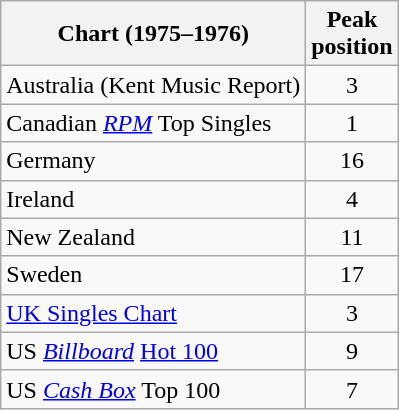<table class="wikitable sortable">
<tr>
<th>Chart (1975–1976)</th>
<th>Peak<br>position</th>
</tr>
<tr>
<td>Australia (Kent Music Report)</td>
<td style="text-align:center;">3</td>
</tr>
<tr>
<td>Canadian <em><a href='#'>RPM</a></em> Top Singles</td>
<td style="text-align:center;">1</td>
</tr>
<tr>
<td>Germany</td>
<td style="text-align:center;">16</td>
</tr>
<tr>
<td>Ireland</td>
<td style="text-align:center;">4</td>
</tr>
<tr>
<td>New Zealand</td>
<td style="text-align:center;">11</td>
</tr>
<tr>
<td>Sweden</td>
<td style="text-align:center;">17</td>
</tr>
<tr>
<td><a href='#'>UK Singles Chart</a></td>
<td style="text-align:center;">3</td>
</tr>
<tr>
<td>US <em><a href='#'>Billboard</a></em> <a href='#'>Hot 100</a></td>
<td style="text-align:center;">9</td>
</tr>
<tr>
<td>US <em><a href='#'>Cash Box</a></em> Top 100</td>
<td style="text-align:center;">7</td>
</tr>
</table>
